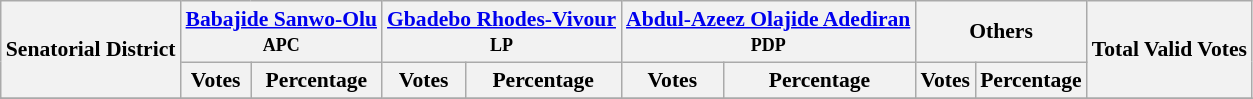<table class="wikitable sortable" style=" font-size: 90%">
<tr>
<th rowspan="2">Senatorial District</th>
<th colspan="2"><a href='#'>Babajide Sanwo-Olu</a><br><small>APC</small></th>
<th colspan="2"><a href='#'>Gbadebo Rhodes-Vivour</a><br><small>LP</small></th>
<th colspan="2"><a href='#'>Abdul-Azeez Olajide Adediran</a><br><small>PDP</small></th>
<th colspan="2">Others</th>
<th rowspan="2">Total Valid Votes</th>
</tr>
<tr>
<th>Votes</th>
<th>Percentage</th>
<th>Votes</th>
<th>Percentage</th>
<th>Votes</th>
<th>Percentage</th>
<th>Votes</th>
<th>Percentage</th>
</tr>
<tr>
</tr>
<tr>
</tr>
<tr>
</tr>
<tr>
</tr>
<tr>
</tr>
<tr>
</tr>
</table>
